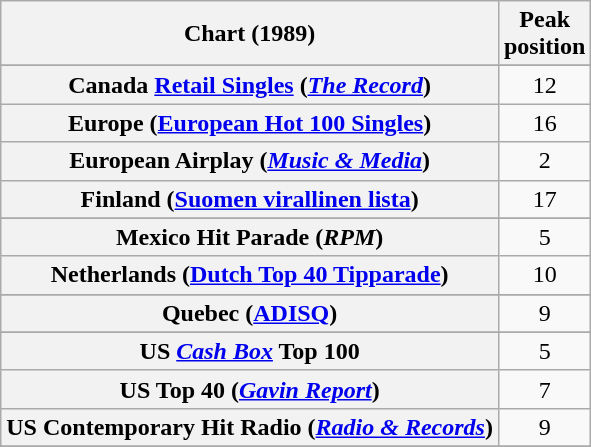<table class="wikitable sortable plainrowheaders" style="text-align:center">
<tr>
<th scope="col">Chart (1989)</th>
<th scope="col">Peak<br>position</th>
</tr>
<tr>
</tr>
<tr>
</tr>
<tr>
</tr>
<tr>
<th scope="row">Canada <a href='#'>Retail Singles</a> (<em><a href='#'>The Record</a></em>)</th>
<td>12</td>
</tr>
<tr>
<th scope="row">Europe (<a href='#'>European Hot 100 Singles</a>)</th>
<td>16</td>
</tr>
<tr>
<th scope="row">European Airplay (<em><a href='#'>Music & Media</a></em>)</th>
<td>2</td>
</tr>
<tr>
<th scope="row">Finland (<a href='#'>Suomen virallinen lista</a>)</th>
<td>17</td>
</tr>
<tr>
</tr>
<tr>
</tr>
<tr>
</tr>
<tr>
<th scope="row">Mexico Hit Parade (<em>RPM</em>)</th>
<td align="center">5</td>
</tr>
<tr>
<th scope="row">Netherlands (<a href='#'>Dutch Top 40 Tipparade</a>)</th>
<td>10</td>
</tr>
<tr>
</tr>
<tr>
<th scope="row">Quebec (<a href='#'>ADISQ</a>)</th>
<td>9</td>
</tr>
<tr>
</tr>
<tr>
</tr>
<tr>
</tr>
<tr>
<th scope="row">US <a href='#'><em>Cash Box</em></a> Top 100</th>
<td align="center">5</td>
</tr>
<tr>
<th scope="row">US Top 40 (<em><a href='#'>Gavin Report</a></em>)</th>
<td>7</td>
</tr>
<tr>
<th scope="row">US Contemporary Hit Radio (<em><a href='#'>Radio & Records</a></em>)</th>
<td>9</td>
</tr>
<tr>
</tr>
</table>
